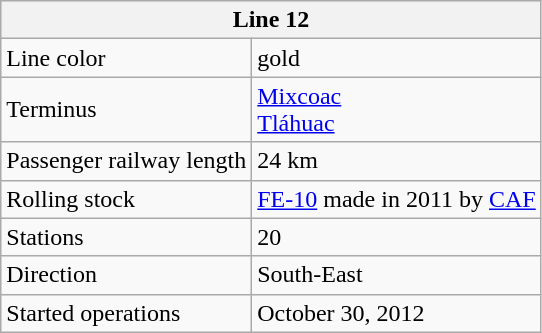<table class="wikitable">
<tr style="background:#efefef;">
<th Colspan=2>Line 12</th>
</tr>
<tr>
<td>Line color</td>
<td>gold</td>
</tr>
<tr>
<td>Terminus</td>
<td><a href='#'>Mixcoac</a> <br><a href='#'>Tláhuac</a></td>
</tr>
<tr>
<td>Passenger railway length</td>
<td>24 km</td>
</tr>
<tr>
<td>Rolling stock</td>
<td><a href='#'>FE-10</a> made in 2011 by <a href='#'>CAF</a></td>
</tr>
<tr>
<td>Stations</td>
<td>20</td>
</tr>
<tr>
<td>Direction</td>
<td>South-East</td>
</tr>
<tr>
<td>Started operations</td>
<td>October 30, 2012</td>
</tr>
</table>
